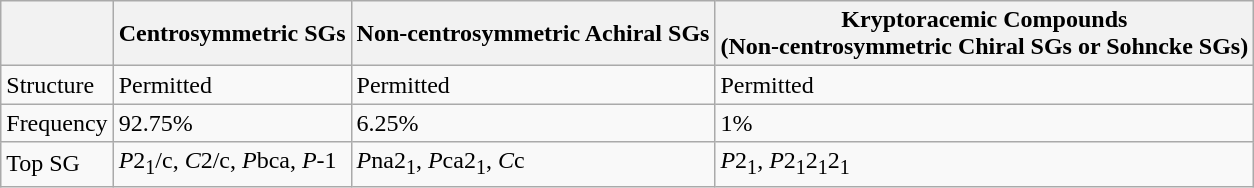<table class="wikitable">
<tr>
<th></th>
<th>Centrosymmetric SGs</th>
<th>Non-centrosymmetric Achiral SGs</th>
<th>Kryptoracemic Compounds<br>(Non-centrosymmetric Chiral SGs or Sohncke SGs)</th>
</tr>
<tr>
<td>Structure</td>
<td>Permitted</td>
<td>Permitted</td>
<td>Permitted</td>
</tr>
<tr>
<td>Frequency</td>
<td>92.75%</td>
<td>6.25%</td>
<td>1%</td>
</tr>
<tr>
<td>Top SG</td>
<td><em>P</em>2<sub>1</sub>/c, <em>C</em>2/c, <em>P</em>bca, <em>P</em>-1</td>
<td><em>P</em>na2<sub>1</sub>, <em>P</em>ca2<sub>1</sub>, <em>C</em>c</td>
<td><em>P</em>2<sub>1</sub>, <em>P</em>2<sub>1</sub>2<sub>1</sub>2<sub>1</sub></td>
</tr>
</table>
